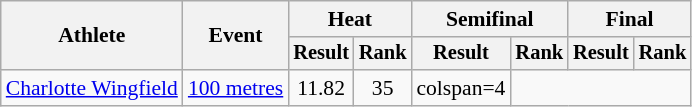<table class="wikitable" style="font-size:90%">
<tr>
<th rowspan="2">Athlete</th>
<th rowspan="2">Event</th>
<th colspan="2">Heat</th>
<th colspan="2">Semifinal</th>
<th colspan="2">Final</th>
</tr>
<tr style="font-size:95%">
<th>Result</th>
<th>Rank</th>
<th>Result</th>
<th>Rank</th>
<th>Result</th>
<th>Rank</th>
</tr>
<tr style=text-align:center>
<td style=text-align:left><a href='#'>Charlotte Wingfield</a></td>
<td style=text-align:left><a href='#'>100 metres</a></td>
<td>11.82</td>
<td>35</td>
<td>colspan=4 </td>
</tr>
</table>
